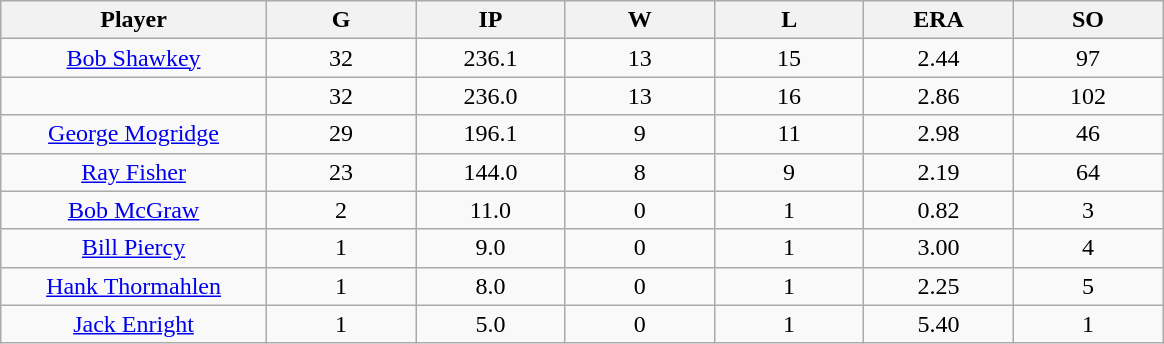<table class="wikitable sortable">
<tr>
<th bgcolor="#DDDDFF" width="16%">Player</th>
<th bgcolor="#DDDDFF" width="9%">G</th>
<th bgcolor="#DDDDFF" width="9%">IP</th>
<th bgcolor="#DDDDFF" width="9%">W</th>
<th bgcolor="#DDDDFF" width="9%">L</th>
<th bgcolor="#DDDDFF" width="9%">ERA</th>
<th bgcolor="#DDDDFF" width="9%">SO</th>
</tr>
<tr align="center">
<td><a href='#'>Bob Shawkey</a></td>
<td>32</td>
<td>236.1</td>
<td>13</td>
<td>15</td>
<td>2.44</td>
<td>97</td>
</tr>
<tr align=center>
<td></td>
<td>32</td>
<td>236.0</td>
<td>13</td>
<td>16</td>
<td>2.86</td>
<td>102</td>
</tr>
<tr align="center">
<td><a href='#'>George Mogridge</a></td>
<td>29</td>
<td>196.1</td>
<td>9</td>
<td>11</td>
<td>2.98</td>
<td>46</td>
</tr>
<tr align=center>
<td><a href='#'>Ray Fisher</a></td>
<td>23</td>
<td>144.0</td>
<td>8</td>
<td>9</td>
<td>2.19</td>
<td>64</td>
</tr>
<tr align=center>
<td><a href='#'>Bob McGraw</a></td>
<td>2</td>
<td>11.0</td>
<td>0</td>
<td>1</td>
<td>0.82</td>
<td>3</td>
</tr>
<tr align=center>
<td><a href='#'>Bill Piercy</a></td>
<td>1</td>
<td>9.0</td>
<td>0</td>
<td>1</td>
<td>3.00</td>
<td>4</td>
</tr>
<tr align=center>
<td><a href='#'>Hank Thormahlen</a></td>
<td>1</td>
<td>8.0</td>
<td>0</td>
<td>1</td>
<td>2.25</td>
<td>5</td>
</tr>
<tr align=center>
<td><a href='#'>Jack Enright</a></td>
<td>1</td>
<td>5.0</td>
<td>0</td>
<td>1</td>
<td>5.40</td>
<td>1</td>
</tr>
</table>
